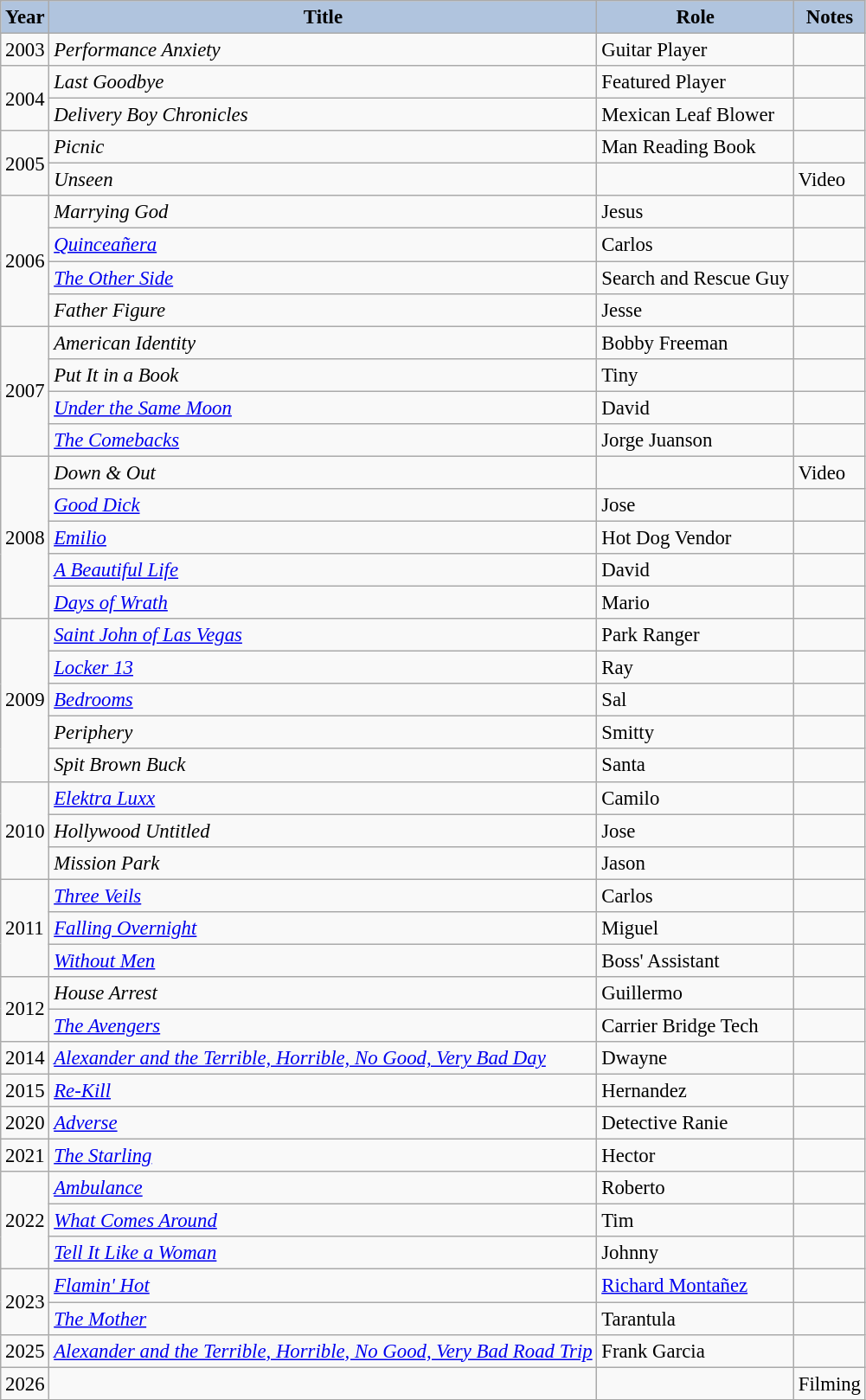<table class="wikitable" style="font-size:95%;">
<tr>
<th style="background:#B0C4DE;">Year</th>
<th style="background:#B0C4DE;">Title</th>
<th style="background:#B0C4DE;">Role</th>
<th style="background:#B0C4DE;">Notes</th>
</tr>
<tr>
<td>2003</td>
<td><em>Performance Anxiety</em></td>
<td>Guitar Player</td>
<td></td>
</tr>
<tr>
<td rowspan="2">2004</td>
<td><em>Last Goodbye</em></td>
<td>Featured Player</td>
<td></td>
</tr>
<tr>
<td><em>Delivery Boy Chronicles</em></td>
<td>Mexican Leaf Blower</td>
<td></td>
</tr>
<tr>
<td rowspan="2">2005</td>
<td><em>Picnic</em></td>
<td>Man Reading Book</td>
<td></td>
</tr>
<tr>
<td><em>Unseen</em></td>
<td></td>
<td>Video</td>
</tr>
<tr>
<td rowspan="4">2006</td>
<td><em>Marrying God</em></td>
<td>Jesus</td>
<td></td>
</tr>
<tr>
<td><em><a href='#'>Quinceañera</a></em></td>
<td>Carlos</td>
<td></td>
</tr>
<tr>
<td><em><a href='#'>The Other Side</a></em></td>
<td>Search and Rescue Guy</td>
<td></td>
</tr>
<tr>
<td><em>Father Figure</em></td>
<td>Jesse</td>
<td></td>
</tr>
<tr>
<td rowspan="4">2007</td>
<td><em>American Identity</em></td>
<td>Bobby Freeman</td>
<td></td>
</tr>
<tr>
<td><em>Put It in a Book</em></td>
<td>Tiny</td>
<td></td>
</tr>
<tr>
<td><em><a href='#'>Under the Same Moon</a></em></td>
<td>David</td>
<td></td>
</tr>
<tr>
<td><em><a href='#'>The Comebacks</a></em></td>
<td>Jorge Juanson</td>
<td></td>
</tr>
<tr>
<td rowspan=5">2008</td>
<td><em>Down & Out</em></td>
<td></td>
<td>Video</td>
</tr>
<tr>
<td><em><a href='#'>Good Dick</a></em></td>
<td>Jose</td>
<td></td>
</tr>
<tr>
<td><em><a href='#'>Emilio</a></em></td>
<td>Hot Dog Vendor</td>
<td></td>
</tr>
<tr>
<td><em><a href='#'>A Beautiful Life</a></em></td>
<td>David</td>
<td></td>
</tr>
<tr>
<td><em><a href='#'>Days of Wrath</a></em></td>
<td>Mario</td>
<td></td>
</tr>
<tr>
<td rowspan="5">2009</td>
<td><em><a href='#'>Saint John of Las Vegas</a></em></td>
<td>Park Ranger</td>
<td></td>
</tr>
<tr>
<td><em><a href='#'>Locker 13</a></em></td>
<td>Ray</td>
<td></td>
</tr>
<tr>
<td><em><a href='#'>Bedrooms</a></em></td>
<td>Sal</td>
<td></td>
</tr>
<tr>
<td><em>Periphery</em></td>
<td>Smitty</td>
<td></td>
</tr>
<tr>
<td><em>Spit Brown Buck</em></td>
<td>Santa</td>
<td></td>
</tr>
<tr>
<td rowspan="3">2010</td>
<td><em><a href='#'>Elektra Luxx</a></em></td>
<td>Camilo</td>
<td></td>
</tr>
<tr>
<td><em>Hollywood Untitled</em></td>
<td>Jose</td>
<td></td>
</tr>
<tr>
<td><em>Mission Park</em></td>
<td>Jason</td>
<td></td>
</tr>
<tr>
<td rowspan="3">2011</td>
<td><em><a href='#'>Three Veils</a></em></td>
<td>Carlos</td>
<td></td>
</tr>
<tr>
<td><em><a href='#'>Falling Overnight</a></em></td>
<td>Miguel</td>
<td></td>
</tr>
<tr>
<td><em><a href='#'>Without Men</a></em></td>
<td>Boss' Assistant</td>
<td></td>
</tr>
<tr>
<td rowspan="2">2012</td>
<td><em>House Arrest</em></td>
<td>Guillermo</td>
<td></td>
</tr>
<tr>
<td><em><a href='#'>The Avengers</a></em></td>
<td>Carrier Bridge Tech</td>
<td></td>
</tr>
<tr>
<td>2014</td>
<td><em><a href='#'>Alexander and the Terrible, Horrible, No Good, Very Bad Day</a></em></td>
<td>Dwayne</td>
<td></td>
</tr>
<tr>
<td>2015</td>
<td><em><a href='#'>Re-Kill</a></em></td>
<td>Hernandez</td>
<td></td>
</tr>
<tr>
<td>2020</td>
<td><em><a href='#'>Adverse</a></em></td>
<td>Detective Ranie</td>
<td></td>
</tr>
<tr>
<td>2021</td>
<td><em><a href='#'>The Starling</a></em></td>
<td>Hector</td>
<td></td>
</tr>
<tr>
<td rowspan="3">2022</td>
<td><em><a href='#'>Ambulance</a></em></td>
<td>Roberto</td>
<td></td>
</tr>
<tr>
<td><em><a href='#'>What Comes Around</a></em></td>
<td>Tim</td>
<td></td>
</tr>
<tr>
<td><em><a href='#'>Tell It Like a Woman</a></em></td>
<td>Johnny</td>
<td></td>
</tr>
<tr>
<td rowspan="2">2023</td>
<td><em><a href='#'>Flamin' Hot</a></em></td>
<td><a href='#'>Richard Montañez</a></td>
<td></td>
</tr>
<tr>
<td><em><a href='#'>The Mother</a></em></td>
<td>Tarantula</td>
<td></td>
</tr>
<tr>
<td>2025</td>
<td><em><a href='#'>Alexander and the Terrible, Horrible, No Good, Very Bad Road Trip</a></em></td>
<td>Frank Garcia</td>
<td></td>
</tr>
<tr>
<td>2026</td>
<td></td>
<td></td>
<td>Filming</td>
</tr>
</table>
